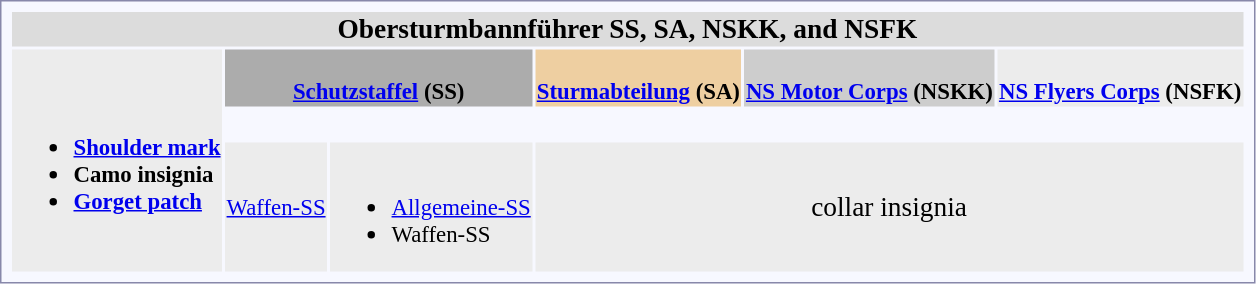<table style="border:1px solid #8888aa; background-color:#f7f8ff; padding:5px; font-size:95%; margin: 12px 12px 12px 0px;">
<tr bgcolor="#dcdcdc"|>
<td colspan=7 align=center><big><strong>Obersturmbannführer SS, SA, NSKK, and NSFK</strong></big></td>
</tr>
<tr>
<th rowspan=3 align=left bgcolor="#ececec"><br><ul><li><a href='#'>Shoulder mark</a></li><li>Camo insignia</li><li><a href='#'>Gorget patch</a></li></ul></th>
<th colspan=3 bgcolor="#acacac"> <br><a href='#'>Schutzstaffel</a> (SS)</th>
<th bgcolor="#EECFA1"><br><a href='#'>Sturmabteilung</a> (SA)</th>
<th bgcolor="#cdcdcd"><br> <a href='#'>NS Motor Corps</a> (NSKK)</th>
<th bgcolor="#ececec"><br><a href='#'>NS Flyers Corps</a> (NSFK)</th>
</tr>
<tr align="center">
<td></td>
<td><br></td>
<td></td>
<td></td>
<td></td>
<td></td>
</tr>
<tr align="center" bgcolor="#ececec">
<td colspan=2><a href='#'>Waffen-SS</a></td>
<td align=left><br><ul><li><a href='#'>Allgemeine-SS</a></li><li>Waffen-SS</li></ul></td>
<td colspan=3><big>collar insignia</big></td>
</tr>
</table>
